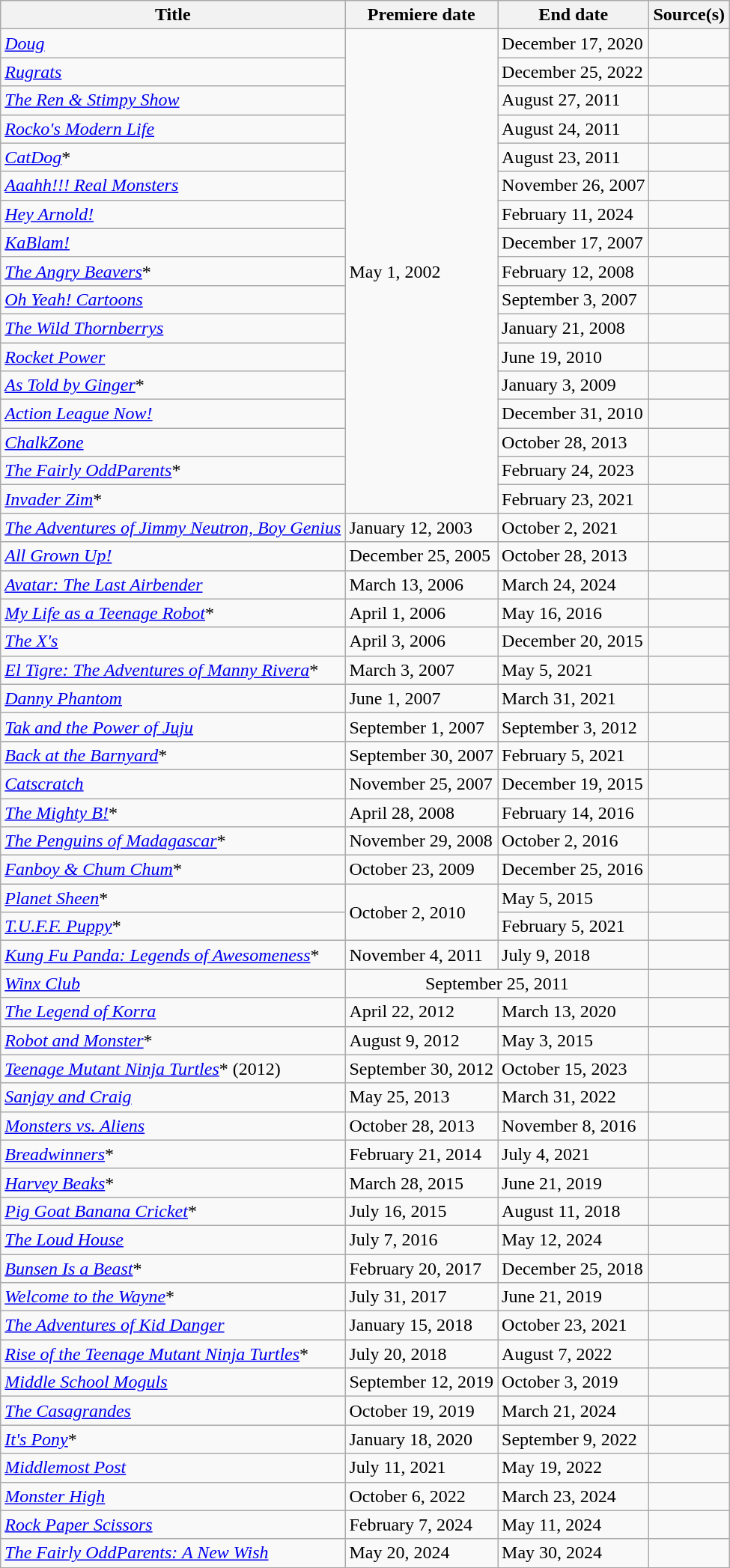<table class="wikitable sortable">
<tr>
<th>Title</th>
<th>Premiere date</th>
<th>End date</th>
<th>Source(s)</th>
</tr>
<tr>
<td><em><a href='#'>Doug</a></em></td>
<td rowspan="17">May 1, 2002</td>
<td>December 17, 2020</td>
<td></td>
</tr>
<tr>
<td><em><a href='#'>Rugrats</a></em></td>
<td>December 25, 2022</td>
<td></td>
</tr>
<tr>
<td><em><a href='#'>The Ren & Stimpy Show</a></em></td>
<td>August 27, 2011</td>
<td></td>
</tr>
<tr>
<td><em><a href='#'>Rocko's Modern Life</a></em></td>
<td>August 24, 2011</td>
<td></td>
</tr>
<tr>
<td><em><a href='#'>CatDog</a></em>*</td>
<td>August 23, 2011</td>
<td></td>
</tr>
<tr>
<td><em><a href='#'>Aaahh!!! Real Monsters</a></em></td>
<td>November 26, 2007</td>
<td></td>
</tr>
<tr>
<td><em><a href='#'>Hey Arnold!</a></em></td>
<td>February 11, 2024</td>
<td></td>
</tr>
<tr>
<td><em><a href='#'>KaBlam!</a></em></td>
<td>December 17, 2007</td>
<td></td>
</tr>
<tr>
<td><em><a href='#'>The Angry Beavers</a></em>*</td>
<td>February 12, 2008</td>
<td></td>
</tr>
<tr>
<td><em><a href='#'>Oh Yeah! Cartoons</a></em></td>
<td>September 3, 2007</td>
<td></td>
</tr>
<tr>
<td><em><a href='#'>The Wild Thornberrys</a></em></td>
<td>January 21, 2008</td>
<td></td>
</tr>
<tr>
<td><em><a href='#'>Rocket Power</a></em></td>
<td>June 19, 2010</td>
<td></td>
</tr>
<tr>
<td><em><a href='#'>As Told by Ginger</a></em>*</td>
<td>January 3, 2009</td>
<td></td>
</tr>
<tr>
<td><em><a href='#'>Action League Now!</a></em></td>
<td>December 31, 2010</td>
<td></td>
</tr>
<tr>
<td><em><a href='#'>ChalkZone</a></em></td>
<td>October 28, 2013</td>
<td></td>
</tr>
<tr>
<td><em><a href='#'>The Fairly OddParents</a></em>*</td>
<td>February 24, 2023</td>
<td></td>
</tr>
<tr>
<td><em><a href='#'>Invader Zim</a></em>*</td>
<td>February 23, 2021</td>
<td></td>
</tr>
<tr>
<td><em><a href='#'>The Adventures of Jimmy Neutron, Boy Genius</a></em></td>
<td>January 12, 2003</td>
<td>October 2, 2021</td>
<td></td>
</tr>
<tr>
<td><em><a href='#'>All Grown Up!</a></em></td>
<td>December 25, 2005</td>
<td>October 28, 2013</td>
<td></td>
</tr>
<tr>
<td><em><a href='#'>Avatar: The Last Airbender</a></em></td>
<td>March 13, 2006</td>
<td>March 24, 2024</td>
<td></td>
</tr>
<tr>
<td><em><a href='#'>My Life as a Teenage Robot</a></em>*</td>
<td>April 1, 2006</td>
<td>May 16, 2016</td>
<td></td>
</tr>
<tr>
<td><em><a href='#'>The X's</a></em></td>
<td>April 3, 2006</td>
<td>December 20, 2015</td>
<td></td>
</tr>
<tr>
<td><em><a href='#'>El Tigre: The Adventures of Manny Rivera</a></em>*</td>
<td>March 3, 2007</td>
<td>May 5, 2021</td>
<td></td>
</tr>
<tr>
<td><em><a href='#'>Danny Phantom</a></em></td>
<td>June 1, 2007</td>
<td>March 31, 2021</td>
<td></td>
</tr>
<tr>
<td><em><a href='#'>Tak and the Power of Juju</a></em></td>
<td>September 1, 2007</td>
<td>September 3, 2012</td>
<td></td>
</tr>
<tr>
<td><em><a href='#'>Back at the Barnyard</a></em>*</td>
<td>September 30, 2007</td>
<td>February 5, 2021</td>
<td></td>
</tr>
<tr>
<td><em><a href='#'>Catscratch</a></em></td>
<td>November 25, 2007</td>
<td>December 19, 2015</td>
<td></td>
</tr>
<tr>
<td><em><a href='#'>The Mighty B!</a></em>*</td>
<td>April 28, 2008</td>
<td>February 14, 2016</td>
<td></td>
</tr>
<tr>
<td><em><a href='#'>The Penguins of Madagascar</a></em>*</td>
<td>November 29, 2008</td>
<td>October 2, 2016</td>
<td></td>
</tr>
<tr>
<td><em><a href='#'>Fanboy & Chum Chum</a></em>*</td>
<td>October 23, 2009</td>
<td>December 25, 2016</td>
<td></td>
</tr>
<tr>
<td><em><a href='#'>Planet Sheen</a></em>*</td>
<td rowspan="2">October 2, 2010</td>
<td>May 5, 2015</td>
<td></td>
</tr>
<tr>
<td><em><a href='#'>T.U.F.F. Puppy</a></em>*</td>
<td>February 5, 2021</td>
<td></td>
</tr>
<tr>
<td><em><a href='#'>Kung Fu Panda: Legends of Awesomeness</a></em>*</td>
<td>November 4, 2011</td>
<td>July 9, 2018</td>
<td></td>
</tr>
<tr>
<td><em><a href='#'>Winx Club</a></em></td>
<td colspan=2 align=center>September 25, 2011</td>
<td></td>
</tr>
<tr>
<td><em><a href='#'>The Legend of Korra</a></em></td>
<td>April 22, 2012</td>
<td>March 13, 2020</td>
<td></td>
</tr>
<tr>
<td><em><a href='#'>Robot and Monster</a></em>*</td>
<td>August 9, 2012</td>
<td>May 3, 2015</td>
<td></td>
</tr>
<tr>
<td><em><a href='#'>Teenage Mutant Ninja Turtles</a></em>* (2012)</td>
<td>September 30, 2012</td>
<td>October 15, 2023</td>
<td></td>
</tr>
<tr>
<td><em><a href='#'>Sanjay and Craig</a></em></td>
<td>May 25, 2013</td>
<td>March 31, 2022</td>
<td></td>
</tr>
<tr>
<td><em><a href='#'>Monsters vs. Aliens</a></em></td>
<td>October 28, 2013</td>
<td>November 8, 2016</td>
<td></td>
</tr>
<tr>
<td><em><a href='#'>Breadwinners</a></em>*</td>
<td>February 21, 2014</td>
<td>July 4, 2021</td>
<td></td>
</tr>
<tr>
<td><em><a href='#'>Harvey Beaks</a></em>*</td>
<td>March 28, 2015</td>
<td>June 21, 2019</td>
<td></td>
</tr>
<tr>
<td><em><a href='#'>Pig Goat Banana Cricket</a></em>*</td>
<td>July 16, 2015</td>
<td>August 11, 2018</td>
<td></td>
</tr>
<tr>
<td><em><a href='#'>The Loud House</a></em></td>
<td>July 7, 2016</td>
<td>May 12, 2024</td>
<td></td>
</tr>
<tr>
<td><em><a href='#'>Bunsen Is a Beast</a></em>*</td>
<td>February 20, 2017</td>
<td>December 25, 2018</td>
<td></td>
</tr>
<tr>
<td><em><a href='#'>Welcome to the Wayne</a></em>*</td>
<td>July 31, 2017</td>
<td>June 21, 2019</td>
<td></td>
</tr>
<tr>
<td><em><a href='#'>The Adventures of Kid Danger</a></em></td>
<td>January 15, 2018</td>
<td>October 23, 2021</td>
<td></td>
</tr>
<tr>
<td><em><a href='#'>Rise of the Teenage Mutant Ninja Turtles</a></em>*</td>
<td>July 20, 2018</td>
<td>August 7, 2022</td>
<td></td>
</tr>
<tr>
<td><em><a href='#'>Middle School Moguls</a></em></td>
<td>September 12, 2019</td>
<td>October 3, 2019</td>
<td></td>
</tr>
<tr>
<td><em><a href='#'>The Casagrandes</a></em></td>
<td>October 19, 2019</td>
<td>March 21, 2024</td>
<td></td>
</tr>
<tr>
<td><em><a href='#'>It's Pony</a></em>*</td>
<td>January 18, 2020</td>
<td>September 9, 2022</td>
<td></td>
</tr>
<tr>
<td><em><a href='#'>Middlemost Post</a></em></td>
<td>July 11, 2021</td>
<td>May 19, 2022</td>
<td></td>
</tr>
<tr>
<td><em><a href='#'>Monster High</a></em></td>
<td>October 6, 2022</td>
<td>March 23, 2024</td>
<td></td>
</tr>
<tr>
<td><em><a href='#'>Rock Paper Scissors</a></em></td>
<td>February 7, 2024</td>
<td>May 11, 2024</td>
<td></td>
</tr>
<tr>
<td><em><a href='#'>The Fairly OddParents: A New Wish</a></em></td>
<td>May 20, 2024</td>
<td>May 30, 2024</td>
<td></td>
</tr>
</table>
